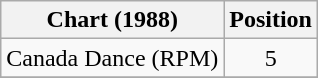<table class="wikitable sortable plainrowheaders" style="text-align:center">
<tr>
<th>Chart (1988)</th>
<th>Position</th>
</tr>
<tr>
<td>Canada Dance (RPM)</td>
<td>5</td>
</tr>
<tr>
</tr>
</table>
